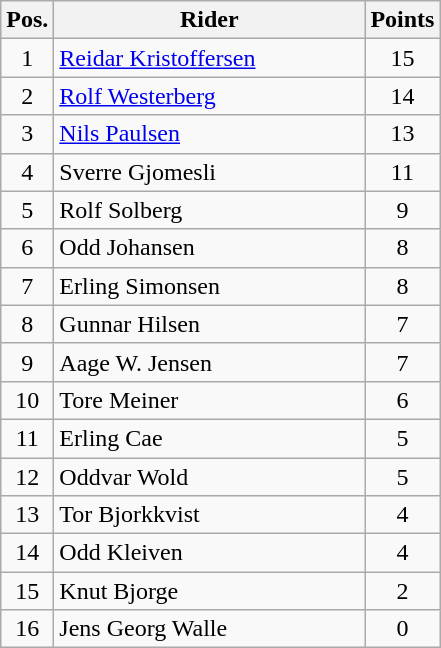<table class=wikitable>
<tr>
<th width=25px>Pos.</th>
<th width=200px>Rider</th>
<th width=40px>Points</th>
</tr>
<tr align=center >
<td>1</td>
<td align=left><a href='#'>Reidar Kristoffersen</a></td>
<td>15</td>
</tr>
<tr align=center>
<td>2</td>
<td align=left><a href='#'>Rolf Westerberg</a></td>
<td>14</td>
</tr>
<tr align=center>
<td>3</td>
<td align=left><a href='#'>Nils Paulsen</a></td>
<td>13</td>
</tr>
<tr align=center>
<td>4</td>
<td align=left>Sverre Gjomesli</td>
<td>11</td>
</tr>
<tr align=center>
<td>5</td>
<td align=left>Rolf Solberg</td>
<td>9</td>
</tr>
<tr align=center>
<td>6</td>
<td align=left>Odd Johansen</td>
<td>8</td>
</tr>
<tr align=center>
<td>7</td>
<td align=left>Erling Simonsen</td>
<td>8</td>
</tr>
<tr align=center>
<td>8</td>
<td align=left>Gunnar Hilsen</td>
<td>7</td>
</tr>
<tr align=center>
<td>9</td>
<td align=left>Aage W. Jensen</td>
<td>7</td>
</tr>
<tr align=center>
<td>10</td>
<td align=left>Tore Meiner</td>
<td>6</td>
</tr>
<tr align=center>
<td>11</td>
<td align=left>Erling Cae</td>
<td>5</td>
</tr>
<tr align=center>
<td>12</td>
<td align=left>Oddvar Wold</td>
<td>5</td>
</tr>
<tr align=center>
<td>13</td>
<td align=left>Tor Bjorkkvist</td>
<td>4</td>
</tr>
<tr align=center>
<td>14</td>
<td align=left>Odd Kleiven</td>
<td>4</td>
</tr>
<tr align=center>
<td>15</td>
<td align=left>Knut Bjorge</td>
<td>2</td>
</tr>
<tr align=center>
<td>16</td>
<td align=left>Jens Georg Walle</td>
<td>0</td>
</tr>
</table>
